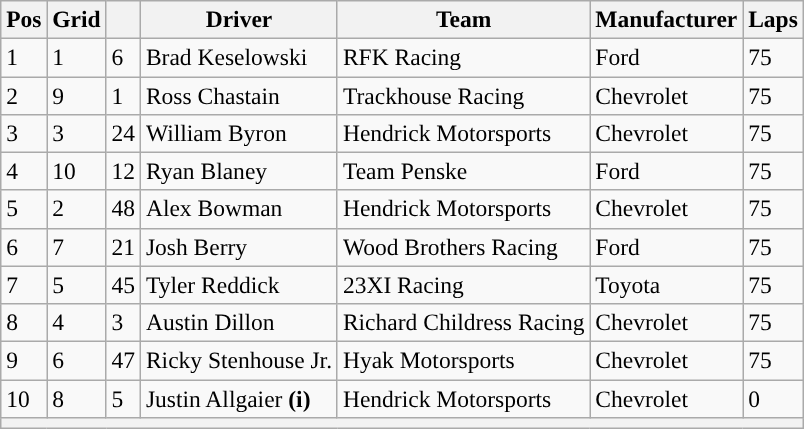<table class="wikitable" style="font-size:98%">
<tr>
<th>Pos</th>
<th>Grid</th>
<th></th>
<th>Driver</th>
<th>Team</th>
<th>Manufacturer</th>
<th>Laps</th>
</tr>
<tr>
<td>1</td>
<td>1</td>
<td>6</td>
<td>Brad Keselowski</td>
<td>RFK Racing</td>
<td>Ford</td>
<td>75</td>
</tr>
<tr>
<td>2</td>
<td>9</td>
<td>1</td>
<td>Ross Chastain</td>
<td>Trackhouse Racing</td>
<td>Chevrolet</td>
<td>75</td>
</tr>
<tr>
<td>3</td>
<td>3</td>
<td>24</td>
<td>William Byron</td>
<td>Hendrick Motorsports</td>
<td>Chevrolet</td>
<td>75</td>
</tr>
<tr>
<td>4</td>
<td>10</td>
<td>12</td>
<td>Ryan Blaney</td>
<td>Team Penske</td>
<td>Ford</td>
<td>75</td>
</tr>
<tr>
<td>5</td>
<td>2</td>
<td>48</td>
<td>Alex Bowman</td>
<td>Hendrick Motorsports</td>
<td>Chevrolet</td>
<td>75</td>
</tr>
<tr>
<td>6</td>
<td>7</td>
<td>21</td>
<td>Josh Berry</td>
<td>Wood Brothers Racing</td>
<td>Ford</td>
<td>75</td>
</tr>
<tr>
<td>7</td>
<td>5</td>
<td>45</td>
<td>Tyler Reddick</td>
<td>23XI Racing</td>
<td>Toyota</td>
<td>75</td>
</tr>
<tr>
<td>8</td>
<td>4</td>
<td>3</td>
<td>Austin Dillon</td>
<td>Richard Childress Racing</td>
<td>Chevrolet</td>
<td>75</td>
</tr>
<tr>
<td>9</td>
<td>6</td>
<td>47</td>
<td>Ricky Stenhouse Jr.</td>
<td>Hyak Motorsports</td>
<td>Chevrolet</td>
<td>75</td>
</tr>
<tr>
<td>10</td>
<td>8</td>
<td>5</td>
<td>Justin Allgaier <strong>(i)</strong></td>
<td>Hendrick Motorsports</td>
<td>Chevrolet</td>
<td>0</td>
</tr>
<tr>
<th colspan="7"></th>
</tr>
</table>
